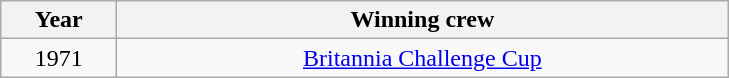<table class="wikitable" style="text-align:center">
<tr>
<th width=70>Year</th>
<th width=400>Winning crew</th>
</tr>
<tr>
<td>1971</td>
<td><a href='#'>Britannia Challenge Cup</a></td>
</tr>
</table>
